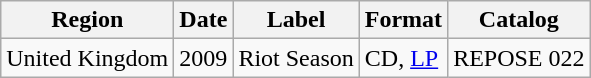<table class="wikitable">
<tr>
<th>Region</th>
<th>Date</th>
<th>Label</th>
<th>Format</th>
<th>Catalog</th>
</tr>
<tr>
<td>United Kingdom</td>
<td>2009</td>
<td>Riot Season</td>
<td>CD, <a href='#'>LP</a></td>
<td>REPOSE 022</td>
</tr>
</table>
